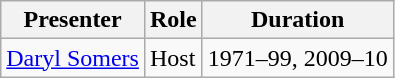<table class="wikitable sortable">
<tr>
<th>Presenter</th>
<th>Role</th>
<th>Duration</th>
</tr>
<tr>
<td><a href='#'>Daryl Somers</a></td>
<td>Host</td>
<td>1971–99, 2009–10</td>
</tr>
</table>
